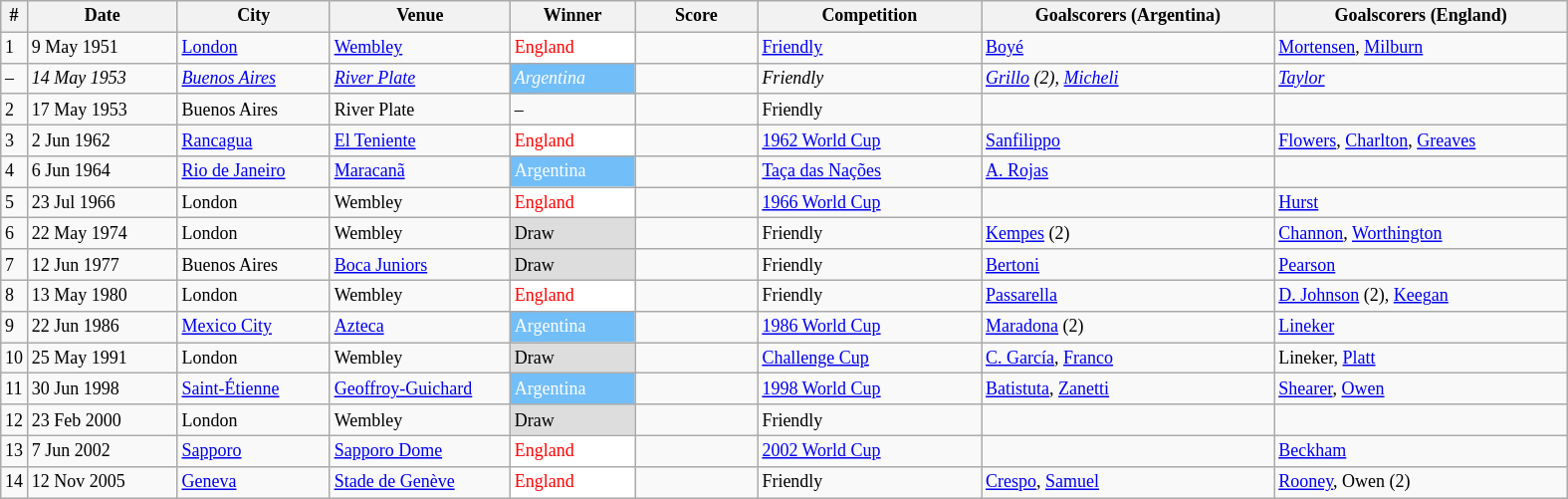<table class="wikitable sortable collapsible expanded" style="width:1050px; font-size: 12px">
<tr>
<th width=px>#</th>
<th width=100px>Date</th>
<th width=100px>City</th>
<th width=120px>Venue</th>
<th width=80px>Winner</th>
<th width=80px>Score</th>
<th width=150px>Competition</th>
<th width=200px>Goalscorers (Argentina)</th>
<th width=200px>Goalscorers (England)</th>
</tr>
<tr>
<td>1</td>
<td>9 May 1951</td>
<td><a href='#'>London</a></td>
<td><a href='#'>Wembley</a></td>
<td style= "background:white; color:#FF0000">England</td>
<td></td>
<td><a href='#'>Friendly</a></td>
<td><a href='#'>Boyé</a></td>
<td><a href='#'>Mortensen</a>, <a href='#'>Milburn</a></td>
</tr>
<tr>
<td>– </td>
<td><em>14 May 1953</em></td>
<td><em><a href='#'>Buenos Aires</a></em></td>
<td><em><a href='#'>River Plate</a></em></td>
<td style= "background:#72bef8; color:white"><em>Argentina</em></td>
<td><em></em></td>
<td><em>Friendly</em></td>
<td><em><a href='#'>Grillo</a> (2), <a href='#'>Micheli</a></em></td>
<td><em><a href='#'>Taylor</a></em></td>
</tr>
<tr>
<td>2</td>
<td>17 May 1953</td>
<td>Buenos Aires</td>
<td>River Plate</td>
<td>– </td>
<td><em></em></td>
<td>Friendly</td>
<td></td>
<td></td>
</tr>
<tr>
<td>3</td>
<td>2 Jun 1962</td>
<td><a href='#'>Rancagua</a></td>
<td><a href='#'>El Teniente</a></td>
<td style= "background:white; color:#FF0000">England</td>
<td></td>
<td><a href='#'>1962 World Cup</a></td>
<td><a href='#'>Sanfilippo</a></td>
<td><a href='#'>Flowers</a>, <a href='#'>Charlton</a>, <a href='#'>Greaves</a></td>
</tr>
<tr>
<td>4</td>
<td>6 Jun 1964</td>
<td><a href='#'>Rio de Janeiro</a></td>
<td><a href='#'>Maracanã</a></td>
<td style= "background:#72bef8; color:white">Argentina</td>
<td></td>
<td><a href='#'>Taça das Nações</a></td>
<td><a href='#'>A. Rojas</a></td>
<td></td>
</tr>
<tr>
<td>5</td>
<td>23 Jul 1966</td>
<td>London</td>
<td>Wembley</td>
<td style= "background:white; color:#FF0000">England</td>
<td></td>
<td><a href='#'>1966 World Cup</a></td>
<td></td>
<td><a href='#'>Hurst</a></td>
</tr>
<tr>
<td>6</td>
<td>22 May 1974</td>
<td>London</td>
<td>Wembley</td>
<td style="background:#DDDDDD">Draw</td>
<td></td>
<td>Friendly</td>
<td><a href='#'>Kempes</a> (2)</td>
<td><a href='#'>Channon</a>, <a href='#'>Worthington</a></td>
</tr>
<tr>
<td>7</td>
<td>12 Jun 1977</td>
<td>Buenos Aires</td>
<td><a href='#'>Boca Juniors</a></td>
<td style="background:#dddddd">Draw</td>
<td></td>
<td>Friendly</td>
<td><a href='#'>Bertoni</a></td>
<td><a href='#'>Pearson</a></td>
</tr>
<tr>
<td>8</td>
<td>13 May 1980</td>
<td>London</td>
<td>Wembley</td>
<td style= "background:white; color:#FF0000">England</td>
<td></td>
<td>Friendly</td>
<td><a href='#'>Passarella</a></td>
<td><a href='#'>D. Johnson</a> (2), <a href='#'>Keegan</a></td>
</tr>
<tr>
<td>9</td>
<td>22 Jun 1986</td>
<td><a href='#'>Mexico City</a></td>
<td><a href='#'>Azteca</a></td>
<td style= "background:#72bef8; color:white">Argentina</td>
<td></td>
<td><a href='#'>1986 World Cup</a></td>
<td><a href='#'>Maradona</a> (2)</td>
<td><a href='#'>Lineker</a></td>
</tr>
<tr>
<td>10</td>
<td>25 May 1991</td>
<td>London</td>
<td>Wembley</td>
<td style="background:#dddddd">Draw</td>
<td></td>
<td><a href='#'>Challenge Cup</a></td>
<td><a href='#'>C. García</a>, <a href='#'>Franco</a></td>
<td>Lineker, <a href='#'>Platt</a></td>
</tr>
<tr>
<td>11</td>
<td>30 Jun 1998</td>
<td><a href='#'>Saint-Étienne</a></td>
<td><a href='#'>Geoffroy-Guichard</a></td>
<td style="background:#72bef8;color:white">Argentina </td>
<td></td>
<td><a href='#'>1998 World Cup</a></td>
<td><a href='#'>Batistuta</a>, <a href='#'>Zanetti</a></td>
<td><a href='#'>Shearer</a>, <a href='#'>Owen</a></td>
</tr>
<tr>
<td>12</td>
<td>23 Feb 2000</td>
<td>London</td>
<td>Wembley</td>
<td style= "background:#dddddd;">Draw</td>
<td></td>
<td>Friendly</td>
<td></td>
<td></td>
</tr>
<tr>
<td>13</td>
<td>7 Jun 2002</td>
<td><a href='#'>Sapporo</a></td>
<td><a href='#'>Sapporo Dome</a></td>
<td style= "background:white; color:#FF0000">England</td>
<td></td>
<td><a href='#'>2002 World Cup</a></td>
<td></td>
<td><a href='#'>Beckham</a></td>
</tr>
<tr>
<td>14</td>
<td>12 Nov 2005</td>
<td><a href='#'>Geneva</a></td>
<td><a href='#'>Stade de Genève</a></td>
<td style= "background:white; color:#FF0000">England</td>
<td></td>
<td>Friendly</td>
<td><a href='#'>Crespo</a>, <a href='#'>Samuel</a></td>
<td><a href='#'>Rooney</a>, Owen (2)</td>
</tr>
</table>
